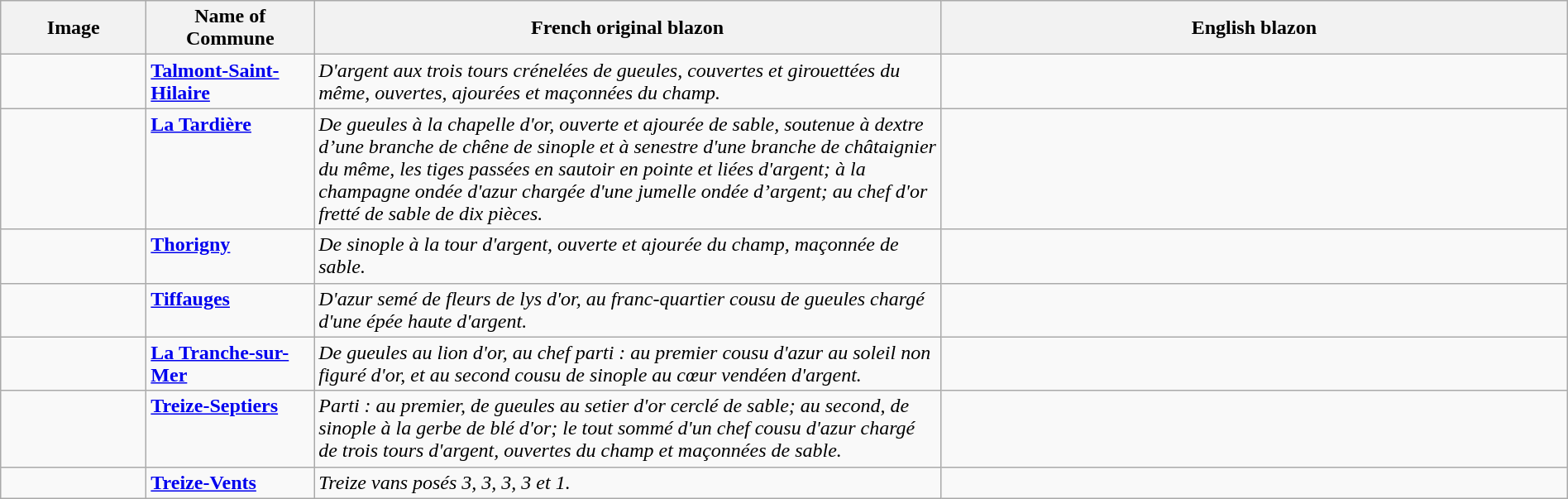<table class="wikitable" style="width:100%;">
<tr>
<th style="width:110px;">Image</th>
<th>Name of Commune</th>
<th style="width:40%;">French original blazon</th>
<th style="width:40%;">English blazon</th>
</tr>
<tr valign=top>
<td align=center></td>
<td><strong><a href='#'>Talmont-Saint-Hilaire</a></strong></td>
<td><em>D'argent aux trois tours crénelées de gueules, couvertes et girouettées du même, ouvertes, ajourées et maçonnées du champ.</em></td>
<td></td>
</tr>
<tr valign=top>
<td align=center></td>
<td><strong><a href='#'>La Tardière</a></strong></td>
<td><em>De gueules à la chapelle d'or, ouverte et ajourée de sable, soutenue à dextre d’une branche de chêne de sinople et à senestre d'une branche de châtaignier du même, les tiges passées en sautoir en pointe et liées d'argent; à la champagne ondée d'azur chargée d'une jumelle ondée d’argent; au chef d'or fretté de sable de dix pièces.</em></td>
<td></td>
</tr>
<tr valign=top>
<td align=center></td>
<td><strong><a href='#'>Thorigny</a></strong></td>
<td><em>De sinople à la tour d'argent, ouverte et ajourée du champ, maçonnée de sable.</em></td>
<td></td>
</tr>
<tr valign=top>
<td align=center></td>
<td><strong><a href='#'>Tiffauges</a></strong></td>
<td><em>D'azur semé de fleurs de lys d'or, au franc-quartier cousu de gueules chargé d'une épée haute d'argent.</em></td>
<td></td>
</tr>
<tr valign=top>
<td align=center></td>
<td><strong><a href='#'>La Tranche-sur-Mer</a></strong></td>
<td><em>De gueules au lion d'or, au chef parti : au premier cousu d'azur au soleil non figuré d'or, et au second cousu de sinople au cœur vendéen d'argent.</em></td>
<td></td>
</tr>
<tr valign=top>
<td align=center></td>
<td><strong><a href='#'>Treize-Septiers</a></strong></td>
<td><em>Parti : au premier, de gueules au setier d'or cerclé de sable; au second, de sinople à la gerbe de blé d'or; le tout sommé d'un chef cousu d'azur chargé de trois tours d'argent, ouvertes du champ et maçonnées de sable.</em></td>
<td></td>
</tr>
<tr valign=top>
<td align=center></td>
<td><strong><a href='#'>Treize-Vents</a></strong></td>
<td><em>Treize vans posés 3, 3, 3, 3 et 1.</em></td>
<td></td>
</tr>
</table>
